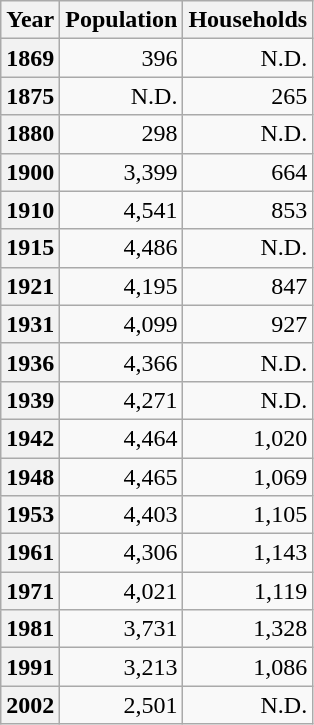<table class="wikitable" style="text-align:right">
<tr>
<th scope="col">Year</th>
<th scope="col">Population</th>
<th scope="col">Households</th>
</tr>
<tr>
<th scope="row">1869</th>
<td>396</td>
<td>N.D.</td>
</tr>
<tr>
<th scope="row">1875</th>
<td>N.D.</td>
<td>265</td>
</tr>
<tr>
<th scope="row">1880</th>
<td>298</td>
<td>N.D.</td>
</tr>
<tr>
<th scope="row">1900</th>
<td>3,399</td>
<td>664</td>
</tr>
<tr>
<th scope="row">1910</th>
<td>4,541</td>
<td>853</td>
</tr>
<tr>
<th scope="row">1915</th>
<td>4,486</td>
<td>N.D.</td>
</tr>
<tr>
<th scope="row">1921</th>
<td>4,195</td>
<td>847</td>
</tr>
<tr>
<th scope="row">1931</th>
<td>4,099</td>
<td>927</td>
</tr>
<tr>
<th scope="row">1936</th>
<td>4,366</td>
<td>N.D.</td>
</tr>
<tr>
<th scope="row">1939</th>
<td>4,271</td>
<td>N.D.</td>
</tr>
<tr>
<th scope="row">1942</th>
<td>4,464</td>
<td>1,020</td>
</tr>
<tr>
<th scope="row">1948</th>
<td>4,465</td>
<td>1,069</td>
</tr>
<tr>
<th scope="row">1953</th>
<td>4,403</td>
<td>1,105</td>
</tr>
<tr>
<th scope="row">1961</th>
<td>4,306</td>
<td>1,143</td>
</tr>
<tr>
<th scope="row">1971</th>
<td>4,021</td>
<td>1,119</td>
</tr>
<tr>
<th scope="row">1981</th>
<td>3,731</td>
<td>1,328</td>
</tr>
<tr>
<th scope="row">1991</th>
<td>3,213</td>
<td>1,086</td>
</tr>
<tr>
<th scope="row">2002</th>
<td>2,501</td>
<td>N.D.</td>
</tr>
</table>
